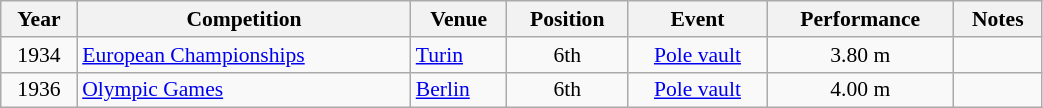<table class="wikitable" width=55% style="font-size:90%; text-align:center;">
<tr>
<th>Year</th>
<th>Competition</th>
<th>Venue</th>
<th>Position</th>
<th>Event</th>
<th>Performance</th>
<th>Notes</th>
</tr>
<tr>
<td>1934</td>
<td align=left><a href='#'>European Championships</a></td>
<td align=left> <a href='#'>Turin</a></td>
<td>6th</td>
<td><a href='#'>Pole vault</a></td>
<td>3.80 m</td>
<td></td>
</tr>
<tr>
<td>1936</td>
<td align=left><a href='#'>Olympic Games</a></td>
<td align=left> <a href='#'>Berlin</a></td>
<td>6th</td>
<td><a href='#'>Pole vault</a></td>
<td>4.00 m</td>
<td></td>
</tr>
</table>
